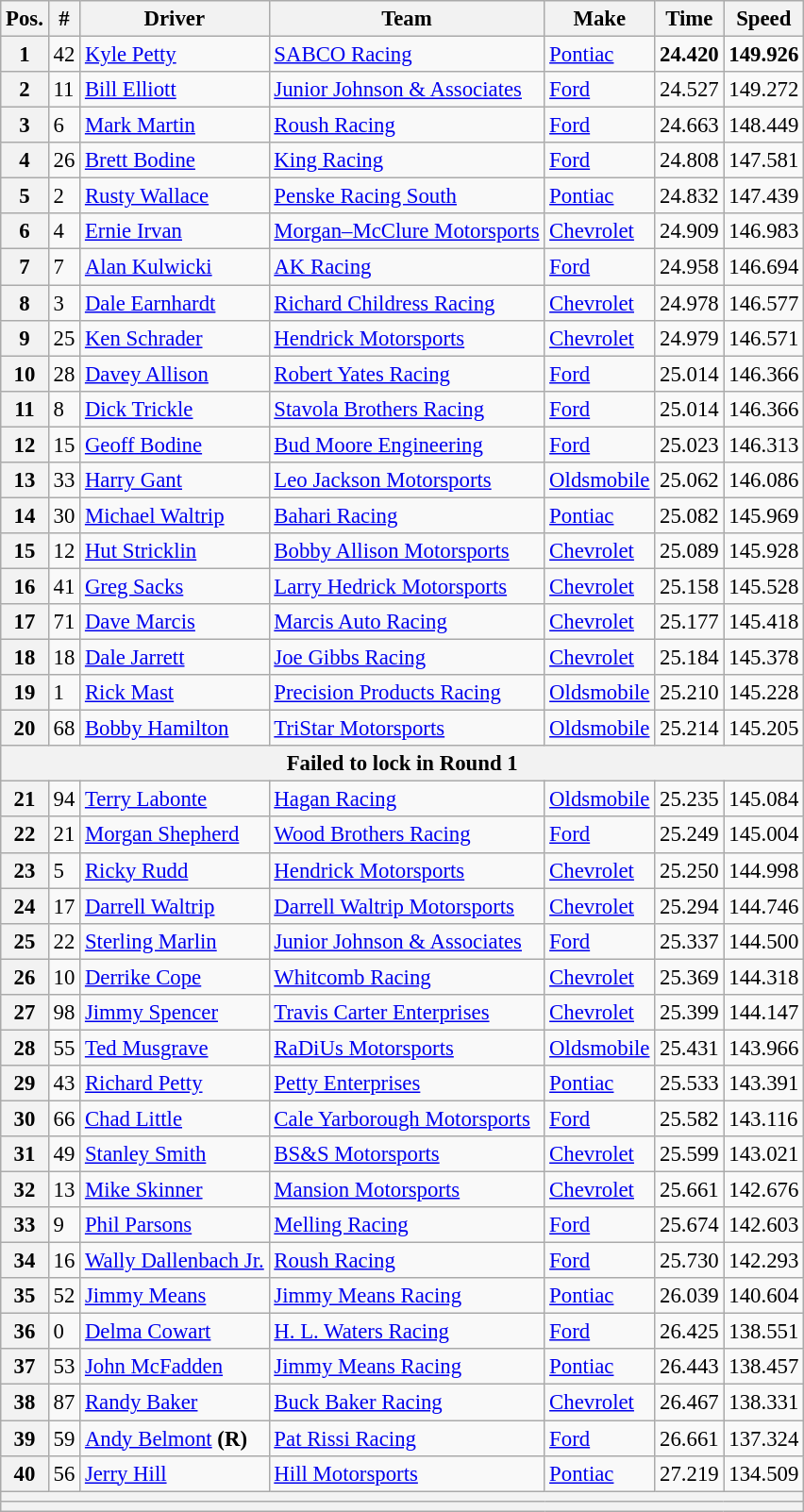<table class="wikitable" style="font-size:95%">
<tr>
<th>Pos.</th>
<th>#</th>
<th>Driver</th>
<th>Team</th>
<th>Make</th>
<th>Time</th>
<th>Speed</th>
</tr>
<tr>
<th>1</th>
<td>42</td>
<td><a href='#'>Kyle Petty</a></td>
<td><a href='#'>SABCO Racing</a></td>
<td><a href='#'>Pontiac</a></td>
<td><strong>24.420</strong></td>
<td><strong>149.926</strong></td>
</tr>
<tr>
<th>2</th>
<td>11</td>
<td><a href='#'>Bill Elliott</a></td>
<td><a href='#'>Junior Johnson & Associates</a></td>
<td><a href='#'>Ford</a></td>
<td>24.527</td>
<td>149.272</td>
</tr>
<tr>
<th>3</th>
<td>6</td>
<td><a href='#'>Mark Martin</a></td>
<td><a href='#'>Roush Racing</a></td>
<td><a href='#'>Ford</a></td>
<td>24.663</td>
<td>148.449</td>
</tr>
<tr>
<th>4</th>
<td>26</td>
<td><a href='#'>Brett Bodine</a></td>
<td><a href='#'>King Racing</a></td>
<td><a href='#'>Ford</a></td>
<td>24.808</td>
<td>147.581</td>
</tr>
<tr>
<th>5</th>
<td>2</td>
<td><a href='#'>Rusty Wallace</a></td>
<td><a href='#'>Penske Racing South</a></td>
<td><a href='#'>Pontiac</a></td>
<td>24.832</td>
<td>147.439</td>
</tr>
<tr>
<th>6</th>
<td>4</td>
<td><a href='#'>Ernie Irvan</a></td>
<td><a href='#'>Morgan–McClure Motorsports</a></td>
<td><a href='#'>Chevrolet</a></td>
<td>24.909</td>
<td>146.983</td>
</tr>
<tr>
<th>7</th>
<td>7</td>
<td><a href='#'>Alan Kulwicki</a></td>
<td><a href='#'>AK Racing</a></td>
<td><a href='#'>Ford</a></td>
<td>24.958</td>
<td>146.694</td>
</tr>
<tr>
<th>8</th>
<td>3</td>
<td><a href='#'>Dale Earnhardt</a></td>
<td><a href='#'>Richard Childress Racing</a></td>
<td><a href='#'>Chevrolet</a></td>
<td>24.978</td>
<td>146.577</td>
</tr>
<tr>
<th>9</th>
<td>25</td>
<td><a href='#'>Ken Schrader</a></td>
<td><a href='#'>Hendrick Motorsports</a></td>
<td><a href='#'>Chevrolet</a></td>
<td>24.979</td>
<td>146.571</td>
</tr>
<tr>
<th>10</th>
<td>28</td>
<td><a href='#'>Davey Allison</a></td>
<td><a href='#'>Robert Yates Racing</a></td>
<td><a href='#'>Ford</a></td>
<td>25.014</td>
<td>146.366</td>
</tr>
<tr>
<th>11</th>
<td>8</td>
<td><a href='#'>Dick Trickle</a></td>
<td><a href='#'>Stavola Brothers Racing</a></td>
<td><a href='#'>Ford</a></td>
<td>25.014</td>
<td>146.366</td>
</tr>
<tr>
<th>12</th>
<td>15</td>
<td><a href='#'>Geoff Bodine</a></td>
<td><a href='#'>Bud Moore Engineering</a></td>
<td><a href='#'>Ford</a></td>
<td>25.023</td>
<td>146.313</td>
</tr>
<tr>
<th>13</th>
<td>33</td>
<td><a href='#'>Harry Gant</a></td>
<td><a href='#'>Leo Jackson Motorsports</a></td>
<td><a href='#'>Oldsmobile</a></td>
<td>25.062</td>
<td>146.086</td>
</tr>
<tr>
<th>14</th>
<td>30</td>
<td><a href='#'>Michael Waltrip</a></td>
<td><a href='#'>Bahari Racing</a></td>
<td><a href='#'>Pontiac</a></td>
<td>25.082</td>
<td>145.969</td>
</tr>
<tr>
<th>15</th>
<td>12</td>
<td><a href='#'>Hut Stricklin</a></td>
<td><a href='#'>Bobby Allison Motorsports</a></td>
<td><a href='#'>Chevrolet</a></td>
<td>25.089</td>
<td>145.928</td>
</tr>
<tr>
<th>16</th>
<td>41</td>
<td><a href='#'>Greg Sacks</a></td>
<td><a href='#'>Larry Hedrick Motorsports</a></td>
<td><a href='#'>Chevrolet</a></td>
<td>25.158</td>
<td>145.528</td>
</tr>
<tr>
<th>17</th>
<td>71</td>
<td><a href='#'>Dave Marcis</a></td>
<td><a href='#'>Marcis Auto Racing</a></td>
<td><a href='#'>Chevrolet</a></td>
<td>25.177</td>
<td>145.418</td>
</tr>
<tr>
<th>18</th>
<td>18</td>
<td><a href='#'>Dale Jarrett</a></td>
<td><a href='#'>Joe Gibbs Racing</a></td>
<td><a href='#'>Chevrolet</a></td>
<td>25.184</td>
<td>145.378</td>
</tr>
<tr>
<th>19</th>
<td>1</td>
<td><a href='#'>Rick Mast</a></td>
<td><a href='#'>Precision Products Racing</a></td>
<td><a href='#'>Oldsmobile</a></td>
<td>25.210</td>
<td>145.228</td>
</tr>
<tr>
<th>20</th>
<td>68</td>
<td><a href='#'>Bobby Hamilton</a></td>
<td><a href='#'>TriStar Motorsports</a></td>
<td><a href='#'>Oldsmobile</a></td>
<td>25.214</td>
<td>145.205</td>
</tr>
<tr>
<th colspan="7">Failed to lock in Round 1</th>
</tr>
<tr>
<th>21</th>
<td>94</td>
<td><a href='#'>Terry Labonte</a></td>
<td><a href='#'>Hagan Racing</a></td>
<td><a href='#'>Oldsmobile</a></td>
<td>25.235</td>
<td>145.084</td>
</tr>
<tr>
<th>22</th>
<td>21</td>
<td><a href='#'>Morgan Shepherd</a></td>
<td><a href='#'>Wood Brothers Racing</a></td>
<td><a href='#'>Ford</a></td>
<td>25.249</td>
<td>145.004</td>
</tr>
<tr>
<th>23</th>
<td>5</td>
<td><a href='#'>Ricky Rudd</a></td>
<td><a href='#'>Hendrick Motorsports</a></td>
<td><a href='#'>Chevrolet</a></td>
<td>25.250</td>
<td>144.998</td>
</tr>
<tr>
<th>24</th>
<td>17</td>
<td><a href='#'>Darrell Waltrip</a></td>
<td><a href='#'>Darrell Waltrip Motorsports</a></td>
<td><a href='#'>Chevrolet</a></td>
<td>25.294</td>
<td>144.746</td>
</tr>
<tr>
<th>25</th>
<td>22</td>
<td><a href='#'>Sterling Marlin</a></td>
<td><a href='#'>Junior Johnson & Associates</a></td>
<td><a href='#'>Ford</a></td>
<td>25.337</td>
<td>144.500</td>
</tr>
<tr>
<th>26</th>
<td>10</td>
<td><a href='#'>Derrike Cope</a></td>
<td><a href='#'>Whitcomb Racing</a></td>
<td><a href='#'>Chevrolet</a></td>
<td>25.369</td>
<td>144.318</td>
</tr>
<tr>
<th>27</th>
<td>98</td>
<td><a href='#'>Jimmy Spencer</a></td>
<td><a href='#'>Travis Carter Enterprises</a></td>
<td><a href='#'>Chevrolet</a></td>
<td>25.399</td>
<td>144.147</td>
</tr>
<tr>
<th>28</th>
<td>55</td>
<td><a href='#'>Ted Musgrave</a></td>
<td><a href='#'>RaDiUs Motorsports</a></td>
<td><a href='#'>Oldsmobile</a></td>
<td>25.431</td>
<td>143.966</td>
</tr>
<tr>
<th>29</th>
<td>43</td>
<td><a href='#'>Richard Petty</a></td>
<td><a href='#'>Petty Enterprises</a></td>
<td><a href='#'>Pontiac</a></td>
<td>25.533</td>
<td>143.391</td>
</tr>
<tr>
<th>30</th>
<td>66</td>
<td><a href='#'>Chad Little</a></td>
<td><a href='#'>Cale Yarborough Motorsports</a></td>
<td><a href='#'>Ford</a></td>
<td>25.582</td>
<td>143.116</td>
</tr>
<tr>
<th>31</th>
<td>49</td>
<td><a href='#'>Stanley Smith</a></td>
<td><a href='#'>BS&S Motorsports</a></td>
<td><a href='#'>Chevrolet</a></td>
<td>25.599</td>
<td>143.021</td>
</tr>
<tr>
<th>32</th>
<td>13</td>
<td><a href='#'>Mike Skinner</a></td>
<td><a href='#'>Mansion Motorsports</a></td>
<td><a href='#'>Chevrolet</a></td>
<td>25.661</td>
<td>142.676</td>
</tr>
<tr>
<th>33</th>
<td>9</td>
<td><a href='#'>Phil Parsons</a></td>
<td><a href='#'>Melling Racing</a></td>
<td><a href='#'>Ford</a></td>
<td>25.674</td>
<td>142.603</td>
</tr>
<tr>
<th>34</th>
<td>16</td>
<td><a href='#'>Wally Dallenbach Jr.</a></td>
<td><a href='#'>Roush Racing</a></td>
<td><a href='#'>Ford</a></td>
<td>25.730</td>
<td>142.293</td>
</tr>
<tr>
<th>35</th>
<td>52</td>
<td><a href='#'>Jimmy Means</a></td>
<td><a href='#'>Jimmy Means Racing</a></td>
<td><a href='#'>Pontiac</a></td>
<td>26.039</td>
<td>140.604</td>
</tr>
<tr>
<th>36</th>
<td>0</td>
<td><a href='#'>Delma Cowart</a></td>
<td><a href='#'>H. L. Waters Racing</a></td>
<td><a href='#'>Ford</a></td>
<td>26.425</td>
<td>138.551</td>
</tr>
<tr>
<th>37</th>
<td>53</td>
<td><a href='#'>John McFadden</a></td>
<td><a href='#'>Jimmy Means Racing</a></td>
<td><a href='#'>Pontiac</a></td>
<td>26.443</td>
<td>138.457</td>
</tr>
<tr>
<th>38</th>
<td>87</td>
<td><a href='#'>Randy Baker</a></td>
<td><a href='#'>Buck Baker Racing</a></td>
<td><a href='#'>Chevrolet</a></td>
<td>26.467</td>
<td>138.331</td>
</tr>
<tr>
<th>39</th>
<td>59</td>
<td><a href='#'>Andy Belmont</a> <strong>(R)</strong></td>
<td><a href='#'>Pat Rissi Racing</a></td>
<td><a href='#'>Ford</a></td>
<td>26.661</td>
<td>137.324</td>
</tr>
<tr>
<th>40</th>
<td>56</td>
<td><a href='#'>Jerry Hill</a></td>
<td><a href='#'>Hill Motorsports</a></td>
<td><a href='#'>Pontiac</a></td>
<td>27.219</td>
<td>134.509</td>
</tr>
<tr>
<th colspan="7"></th>
</tr>
<tr>
<th colspan="7"></th>
</tr>
</table>
